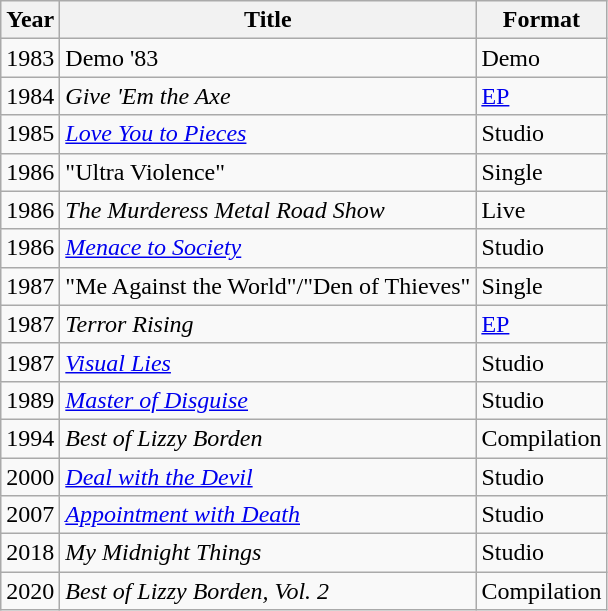<table class="wikitable">
<tr>
<th>Year</th>
<th>Title</th>
<th>Format</th>
</tr>
<tr>
<td>1983</td>
<td>Demo '83</td>
<td>Demo</td>
</tr>
<tr>
<td>1984</td>
<td><em>Give 'Em the Axe</em></td>
<td><a href='#'>EP</a></td>
</tr>
<tr>
<td>1985</td>
<td><em><a href='#'>Love You to Pieces</a></em></td>
<td>Studio</td>
</tr>
<tr>
<td>1986</td>
<td>"Ultra Violence"</td>
<td>Single</td>
</tr>
<tr>
<td>1986</td>
<td><em>The Murderess Metal Road Show</em></td>
<td>Live</td>
</tr>
<tr>
<td>1986</td>
<td><em><a href='#'>Menace to Society</a></em></td>
<td>Studio</td>
</tr>
<tr>
<td>1987</td>
<td>"Me Against the World"/"Den of Thieves"</td>
<td>Single</td>
</tr>
<tr>
<td>1987</td>
<td><em>Terror Rising</em></td>
<td><a href='#'>EP</a></td>
</tr>
<tr>
<td>1987</td>
<td><em><a href='#'>Visual Lies</a></em></td>
<td>Studio</td>
</tr>
<tr>
<td>1989</td>
<td><em><a href='#'>Master of Disguise</a></em></td>
<td>Studio</td>
</tr>
<tr>
<td>1994</td>
<td><em>Best of Lizzy Borden</em></td>
<td>Compilation</td>
</tr>
<tr>
<td>2000</td>
<td><em><a href='#'>Deal with the Devil</a></em></td>
<td>Studio</td>
</tr>
<tr>
<td>2007</td>
<td><em><a href='#'>Appointment with Death</a></em></td>
<td>Studio</td>
</tr>
<tr>
<td>2018</td>
<td><em>My Midnight Things</em></td>
<td>Studio</td>
</tr>
<tr>
<td>2020</td>
<td><em>Best of Lizzy Borden, Vol. 2</em></td>
<td>Compilation</td>
</tr>
</table>
